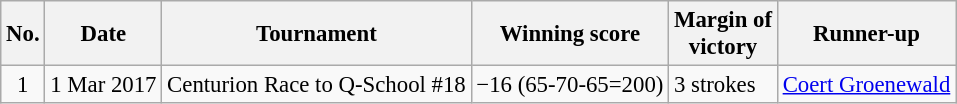<table class="wikitable" style="font-size:95%;">
<tr>
<th>No.</th>
<th>Date</th>
<th>Tournament</th>
<th>Winning score</th>
<th>Margin of<br>victory</th>
<th>Runner-up</th>
</tr>
<tr>
<td align=center>1</td>
<td align=right>1 Mar 2017</td>
<td>Centurion Race to Q-School #18</td>
<td>−16 (65-70-65=200)</td>
<td>3 strokes</td>
<td> <a href='#'>Coert Groenewald</a></td>
</tr>
</table>
